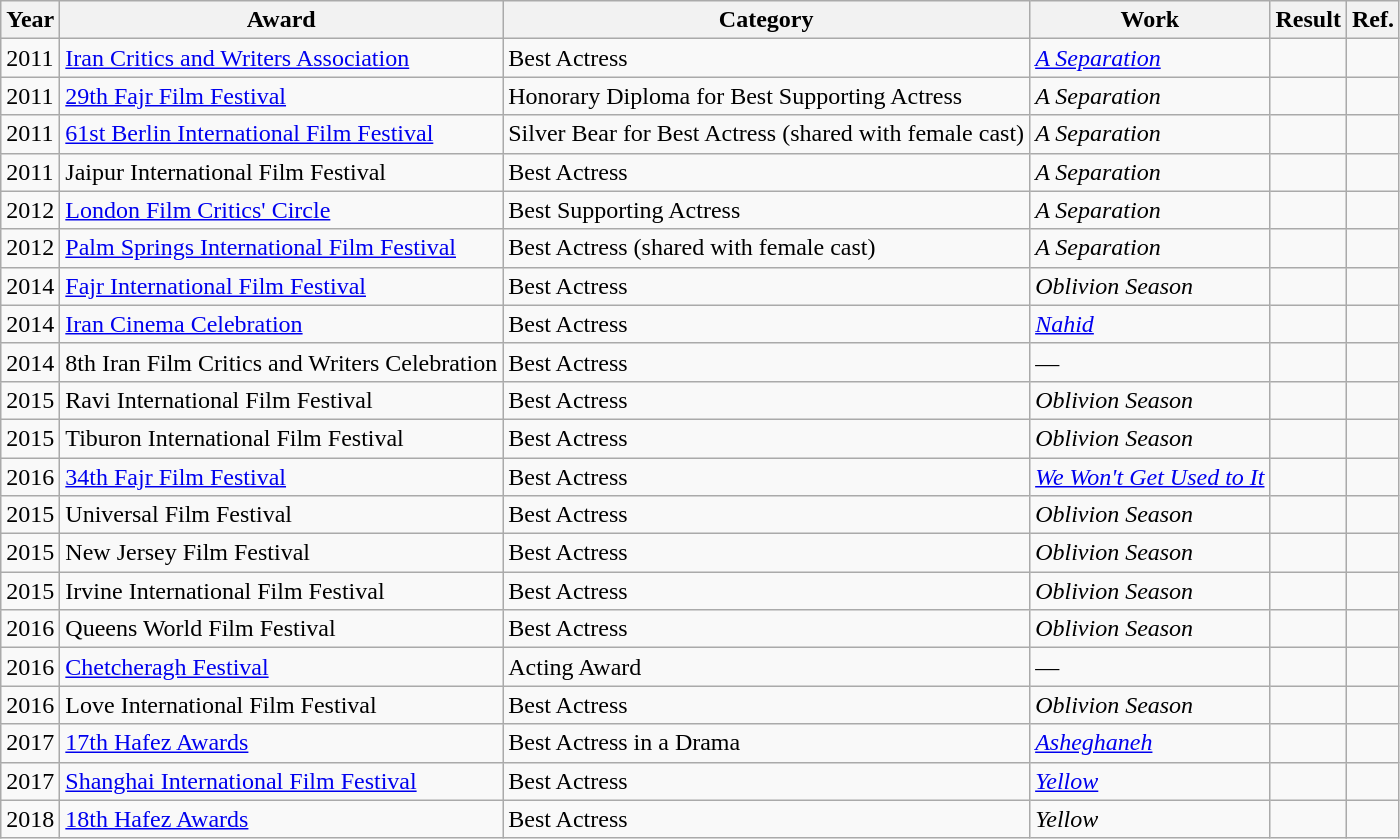<table class="wikitable sortable">
<tr>
<th>Year</th>
<th>Award</th>
<th>Category</th>
<th>Work</th>
<th>Result</th>
<th>Ref.</th>
</tr>
<tr>
<td>2011</td>
<td><a href='#'>Iran Critics and Writers Association</a></td>
<td>Best Actress</td>
<td><em><a href='#'>A Separation</a></em></td>
<td></td>
<td></td>
</tr>
<tr>
<td>2011</td>
<td><a href='#'>29th Fajr Film Festival</a></td>
<td>Honorary Diploma for Best Supporting Actress</td>
<td><em>A Separation</em></td>
<td></td>
<td></td>
</tr>
<tr>
<td>2011</td>
<td><a href='#'>61st Berlin International Film Festival</a></td>
<td>Silver Bear for Best Actress (shared with female cast)</td>
<td><em>A Separation</em></td>
<td></td>
<td></td>
</tr>
<tr>
<td>2011</td>
<td>Jaipur International Film Festival</td>
<td>Best Actress</td>
<td><em>A Separation</em></td>
<td></td>
<td></td>
</tr>
<tr>
<td>2012</td>
<td><a href='#'>London Film Critics' Circle</a></td>
<td>Best Supporting Actress</td>
<td><em>A Separation</em></td>
<td></td>
<td></td>
</tr>
<tr>
<td>2012</td>
<td><a href='#'>Palm Springs International Film Festival</a></td>
<td>Best Actress (shared with female cast)</td>
<td><em>A Separation</em></td>
<td></td>
<td></td>
</tr>
<tr>
<td>2014</td>
<td><a href='#'>Fajr International Film Festival</a></td>
<td>Best Actress</td>
<td><em>Oblivion Season</em></td>
<td></td>
<td></td>
</tr>
<tr>
<td>2014</td>
<td><a href='#'>Iran Cinema Celebration</a></td>
<td>Best Actress</td>
<td><em><a href='#'>Nahid</a></em></td>
<td></td>
<td></td>
</tr>
<tr>
<td>2014</td>
<td>8th Iran Film Critics and Writers Celebration</td>
<td>Best Actress</td>
<td>—</td>
<td></td>
<td></td>
</tr>
<tr>
<td>2015</td>
<td>Ravi International Film Festival</td>
<td>Best Actress</td>
<td><em>Oblivion Season</em></td>
<td></td>
<td></td>
</tr>
<tr>
<td>2015</td>
<td>Tiburon International Film Festival</td>
<td>Best Actress</td>
<td><em>Oblivion Season</em></td>
<td></td>
<td></td>
</tr>
<tr>
<td>2016</td>
<td><a href='#'>34th Fajr Film Festival</a></td>
<td>Best Actress</td>
<td><em><a href='#'>We Won't Get Used to It</a></em></td>
<td></td>
<td></td>
</tr>
<tr>
<td>2015</td>
<td>Universal Film Festival</td>
<td>Best Actress</td>
<td><em>Oblivion Season</em></td>
<td></td>
<td></td>
</tr>
<tr>
<td>2015</td>
<td>New Jersey Film Festival</td>
<td>Best Actress</td>
<td><em>Oblivion Season</em></td>
<td></td>
<td></td>
</tr>
<tr>
<td>2015</td>
<td>Irvine International Film Festival</td>
<td>Best Actress</td>
<td><em>Oblivion Season</em></td>
<td></td>
<td></td>
</tr>
<tr>
<td>2016</td>
<td>Queens World Film Festival</td>
<td>Best Actress</td>
<td><em>Oblivion Season</em></td>
<td></td>
<td></td>
</tr>
<tr>
<td>2016</td>
<td><a href='#'>Chetcheragh Festival</a></td>
<td>Acting Award</td>
<td>—</td>
<td></td>
<td></td>
</tr>
<tr>
<td>2016</td>
<td>Love International Film Festival</td>
<td>Best Actress</td>
<td><em>Oblivion Season</em></td>
<td></td>
<td></td>
</tr>
<tr>
<td>2017</td>
<td><a href='#'>17th Hafez Awards</a></td>
<td>Best Actress in a Drama</td>
<td><em><a href='#'>Asheghaneh</a></em></td>
<td></td>
<td></td>
</tr>
<tr>
<td>2017</td>
<td><a href='#'>Shanghai International Film Festival</a></td>
<td>Best Actress</td>
<td><em><a href='#'>Yellow</a></em></td>
<td></td>
<td></td>
</tr>
<tr>
<td>2018</td>
<td><a href='#'>18th Hafez Awards</a></td>
<td>Best Actress</td>
<td><em>Yellow</em></td>
<td></td>
<td></td>
</tr>
</table>
